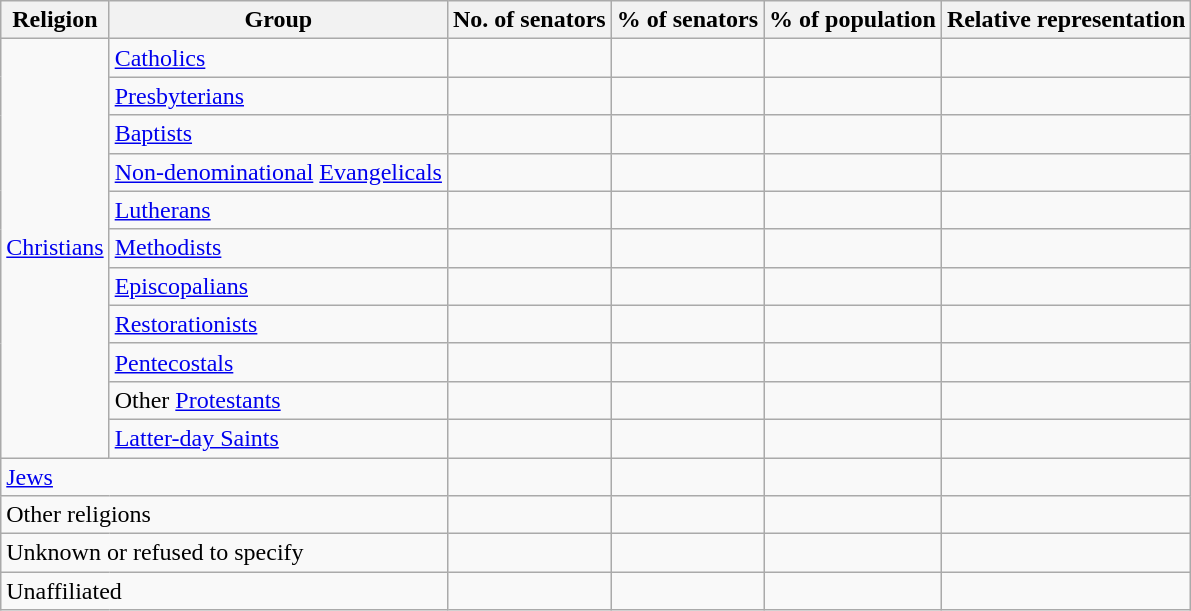<table class="wikitable sortable">
<tr>
<th>Religion</th>
<th>Group</th>
<th>No. of senators</th>
<th>% of senators</th>
<th>% of population</th>
<th>Relative representation</th>
</tr>
<tr>
<td rowspan=11><a href='#'>Christians</a></td>
<td><a href='#'>Catholics</a></td>
<td></td>
<td></td>
<td></td>
<td></td>
</tr>
<tr>
<td><a href='#'>Presbyterians</a></td>
<td></td>
<td></td>
<td></td>
<td></td>
</tr>
<tr>
<td><a href='#'>Baptists</a></td>
<td></td>
<td></td>
<td></td>
<td></td>
</tr>
<tr>
<td><a href='#'>Non-denominational</a> <a href='#'>Evangelicals</a></td>
<td></td>
<td></td>
<td></td>
<td></td>
</tr>
<tr>
<td><a href='#'>Lutherans</a></td>
<td></td>
<td></td>
<td></td>
<td></td>
</tr>
<tr>
<td><a href='#'>Methodists</a></td>
<td></td>
<td></td>
<td></td>
<td></td>
</tr>
<tr>
<td><a href='#'>Episcopalians</a></td>
<td></td>
<td></td>
<td></td>
<td></td>
</tr>
<tr>
<td><a href='#'>Restorationists</a></td>
<td></td>
<td></td>
<td></td>
<td></td>
</tr>
<tr>
<td><a href='#'>Pentecostals</a></td>
<td></td>
<td></td>
<td></td>
<td></td>
</tr>
<tr>
<td>Other <a href='#'>Protestants</a></td>
<td></td>
<td></td>
<td></td>
<td></td>
</tr>
<tr>
<td><a href='#'>Latter-day Saints</a></td>
<td></td>
<td></td>
<td></td>
<td></td>
</tr>
<tr>
<td colspan=2; position=center><a href='#'>Jews</a></td>
<td></td>
<td></td>
<td></td>
<td></td>
</tr>
<tr>
<td colspan=2; position=center>Other religions</td>
<td></td>
<td></td>
<td></td>
<td></td>
</tr>
<tr>
<td colspan=2; position=center>Unknown or refused to specify</td>
<td></td>
<td></td>
<td></td>
<td></td>
</tr>
<tr>
<td colspan=2; position=center>Unaffiliated</td>
<td></td>
<td></td>
<td></td>
<td></td>
</tr>
</table>
